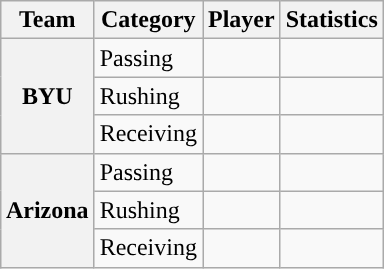<table class="wikitable" style="float:right">
<tr>
<th>Team</th>
<th>Category</th>
<th>Player</th>
<th>Statistics</th>
</tr>
<tr>
<th rowspan=3>BYU</th>
<td>Passing</td>
<td></td>
<td></td>
</tr>
<tr>
<td>Rushing</td>
<td></td>
<td></td>
</tr>
<tr>
<td>Receiving</td>
<td></td>
<td></td>
</tr>
<tr>
<th rowspan=3>Arizona</th>
<td>Passing</td>
<td></td>
<td></td>
</tr>
<tr>
<td>Rushing</td>
<td></td>
<td></td>
</tr>
<tr>
<td>Receiving</td>
<td></td>
<td></td>
</tr>
</table>
